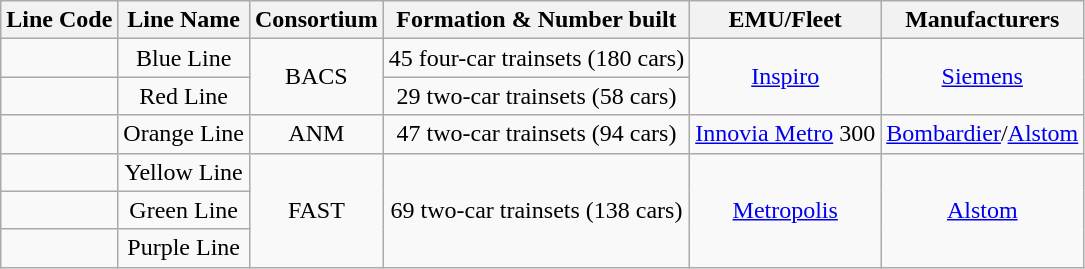<table class="wikitable">
<tr>
<th>Line Code</th>
<th>Line Name</th>
<th>Consortium</th>
<th>Formation & Number built</th>
<th>EMU/Fleet</th>
<th>Manufacturers</th>
</tr>
<tr align=center>
<td></td>
<td>Blue Line</td>
<td rowspan="2">BACS</td>
<td>45 four-car trainsets (180 cars)</td>
<td rowspan="2"><a href='#'>Inspiro</a></td>
<td rowspan="2"><a href='#'>Siemens</a></td>
</tr>
<tr align=center>
<td></td>
<td>Red Line</td>
<td>29 two-car trainsets (58 cars)</td>
</tr>
<tr align=center>
<td></td>
<td>Orange Line</td>
<td>ANM</td>
<td>47 two-car trainsets (94 cars)</td>
<td><a href='#'>Innovia Metro</a> 300</td>
<td><a href='#'>Bombardier</a>/<a href='#'>Alstom</a></td>
</tr>
<tr align=center>
<td></td>
<td>Yellow Line</td>
<td rowspan="3">FAST</td>
<td rowspan="3">69 two-car trainsets (138 cars)</td>
<td rowspan="3"><a href='#'>Metropolis</a></td>
<td rowspan="3"><a href='#'>Alstom</a></td>
</tr>
<tr align=center>
<td></td>
<td>Green Line</td>
</tr>
<tr align=center>
<td></td>
<td>Purple Line</td>
</tr>
</table>
